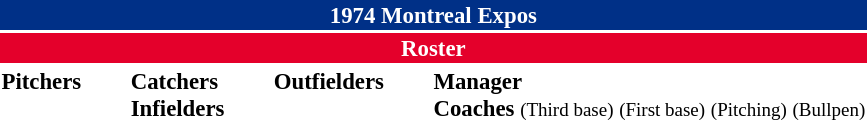<table class="toccolours" style="font-size: 95%;">
<tr>
<th colspan="10" style="background-color: #003087; color: #FFFFFF; text-align: center;">1974 Montreal Expos</th>
</tr>
<tr>
<td colspan="10" style="background-color: #E4002B; color: #FFFFFF; text-align: center;"><strong>Roster</strong></td>
</tr>
<tr>
<td valign="top"><strong>Pitchers</strong><br>












</td>
<td width="25px"></td>
<td valign="top"><strong>Catchers</strong><br>




<strong>Infielders</strong>









</td>
<td width="25px"></td>
<td valign="top"><strong>Outfielders</strong><br>










</td>
<td width="25px"></td>
<td valign="top"><strong>Manager</strong><br>
<strong>Coaches</strong>
 <small>(Third base)</small>
 <small>(First base)</small>
 <small>(Pitching)</small>
 <small>(Bullpen)</small></td>
</tr>
<tr>
</tr>
</table>
